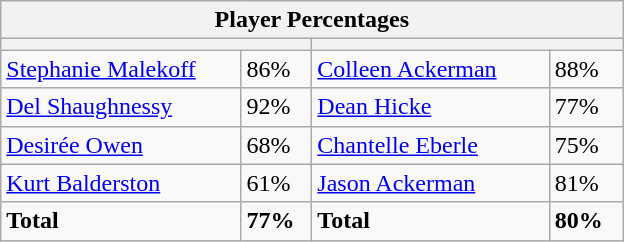<table class="wikitable">
<tr>
<th colspan=4 width=400>Player Percentages</th>
</tr>
<tr>
<th colspan=2 width=200></th>
<th colspan=2 width=200></th>
</tr>
<tr>
<td><a href='#'>Stephanie Malekoff</a></td>
<td>86%</td>
<td><a href='#'>Colleen Ackerman</a></td>
<td>88%</td>
</tr>
<tr>
<td><a href='#'>Del Shaughnessy</a></td>
<td>92%</td>
<td><a href='#'>Dean Hicke</a></td>
<td>77%</td>
</tr>
<tr>
<td><a href='#'>Desirée Owen</a></td>
<td>68%</td>
<td><a href='#'>Chantelle Eberle</a></td>
<td>75%</td>
</tr>
<tr>
<td><a href='#'>Kurt Balderston</a></td>
<td>61%</td>
<td><a href='#'>Jason Ackerman</a></td>
<td>81%</td>
</tr>
<tr style="font-weight: bold;">
<td>Total</td>
<td>77%</td>
<td>Total</td>
<td>80%</td>
</tr>
</table>
